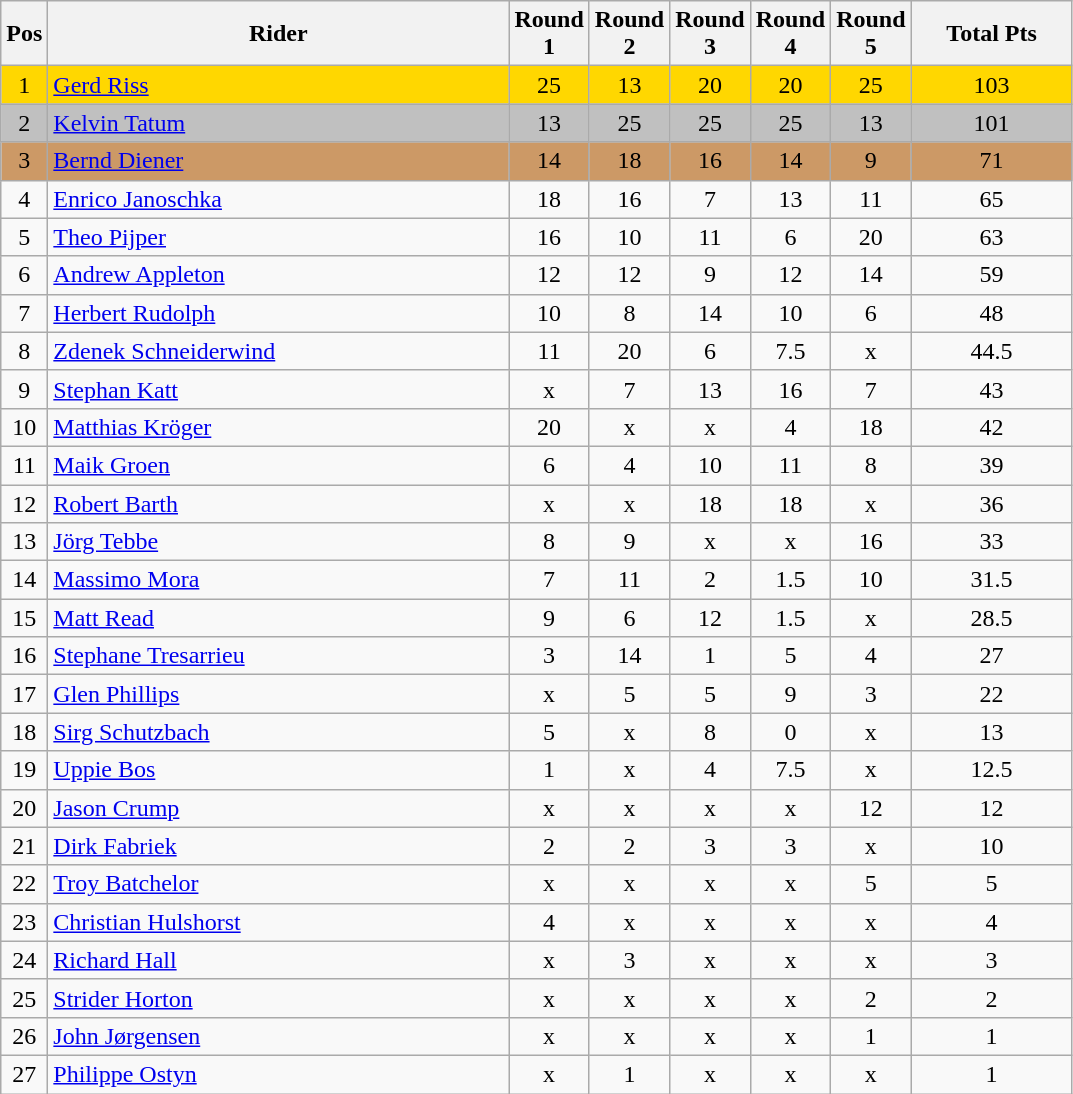<table class="wikitable" style="font-size: 100%">
<tr>
<th width=20>Pos</th>
<th width=300>Rider</th>
<th width=40>Round 1</th>
<th width=40>Round 2</th>
<th width=40>Round 3</th>
<th width=40>Round 4</th>
<th width=40>Round 5</th>
<th width=100>Total Pts</th>
</tr>
<tr align=center style="background-color: gold;">
<td>1</td>
<td align="left"> <a href='#'>Gerd Riss</a></td>
<td>25</td>
<td>13</td>
<td>20</td>
<td>20</td>
<td>25</td>
<td>103</td>
</tr>
<tr align=center style="background-color: silver;">
<td>2</td>
<td align="left"> <a href='#'>Kelvin Tatum</a></td>
<td>13</td>
<td>25</td>
<td>25</td>
<td>25</td>
<td>13</td>
<td>101</td>
</tr>
<tr align=center style="background-color: #cc9966;">
<td>3</td>
<td align="left"> <a href='#'>Bernd Diener</a></td>
<td>14</td>
<td>18</td>
<td>16</td>
<td>14</td>
<td>9</td>
<td>71</td>
</tr>
<tr align=center>
<td>4</td>
<td align="left"> <a href='#'>Enrico Janoschka</a></td>
<td>18</td>
<td>16</td>
<td>7</td>
<td>13</td>
<td>11</td>
<td>65</td>
</tr>
<tr align=center>
<td>5</td>
<td align="left"> <a href='#'>Theo Pijper</a></td>
<td>16</td>
<td>10</td>
<td>11</td>
<td>6</td>
<td>20</td>
<td>63</td>
</tr>
<tr align=center>
<td>6</td>
<td align="left"> <a href='#'>Andrew Appleton</a></td>
<td>12</td>
<td>12</td>
<td>9</td>
<td>12</td>
<td>14</td>
<td>59</td>
</tr>
<tr align=center>
<td>7</td>
<td align="left"> <a href='#'>Herbert Rudolph</a></td>
<td>10</td>
<td>8</td>
<td>14</td>
<td>10</td>
<td>6</td>
<td>48</td>
</tr>
<tr align=center>
<td>8</td>
<td align="left"> <a href='#'>Zdenek Schneiderwind</a></td>
<td>11</td>
<td>20</td>
<td>6</td>
<td>7.5</td>
<td>x</td>
<td>44.5</td>
</tr>
<tr align=center>
<td>9</td>
<td align="left"> <a href='#'>Stephan Katt</a></td>
<td>x</td>
<td>7</td>
<td>13</td>
<td>16</td>
<td>7</td>
<td>43</td>
</tr>
<tr align=center>
<td>10</td>
<td align="left"> <a href='#'>Matthias Kröger</a></td>
<td>20</td>
<td>x</td>
<td>x</td>
<td>4</td>
<td>18</td>
<td>42</td>
</tr>
<tr align=center>
<td>11</td>
<td align="left"> <a href='#'>Maik Groen</a></td>
<td>6</td>
<td>4</td>
<td>10</td>
<td>11</td>
<td>8</td>
<td>39</td>
</tr>
<tr align=center>
<td>12</td>
<td align="left"> <a href='#'>Robert Barth</a></td>
<td>x</td>
<td>x</td>
<td>18</td>
<td>18</td>
<td>x</td>
<td>36</td>
</tr>
<tr align=center>
<td>13</td>
<td align="left"> <a href='#'>Jörg Tebbe</a></td>
<td>8</td>
<td>9</td>
<td>x</td>
<td>x</td>
<td>16</td>
<td>33</td>
</tr>
<tr align=center>
<td>14</td>
<td align="left"> <a href='#'>Massimo Mora</a></td>
<td>7</td>
<td>11</td>
<td>2</td>
<td>1.5</td>
<td>10</td>
<td>31.5</td>
</tr>
<tr align=center>
<td>15</td>
<td align="left"> <a href='#'>Matt Read</a></td>
<td>9</td>
<td>6</td>
<td>12</td>
<td>1.5</td>
<td>x</td>
<td>28.5</td>
</tr>
<tr align=center>
<td>16</td>
<td align="left"> <a href='#'>Stephane Tresarrieu</a></td>
<td>3</td>
<td>14</td>
<td>1</td>
<td>5</td>
<td>4</td>
<td>27</td>
</tr>
<tr align=center>
<td>17</td>
<td align="left"> <a href='#'>Glen Phillips</a></td>
<td>x</td>
<td>5</td>
<td>5</td>
<td>9</td>
<td>3</td>
<td>22</td>
</tr>
<tr align=center>
<td>18</td>
<td align="left"> <a href='#'>Sirg Schutzbach</a></td>
<td>5</td>
<td>x</td>
<td>8</td>
<td>0</td>
<td>x</td>
<td>13</td>
</tr>
<tr align=center>
<td>19</td>
<td align="left"> <a href='#'>Uppie Bos</a></td>
<td>1</td>
<td>x</td>
<td>4</td>
<td>7.5</td>
<td>x</td>
<td>12.5</td>
</tr>
<tr align=center>
<td>20</td>
<td align="left"> <a href='#'>Jason Crump</a></td>
<td>x</td>
<td>x</td>
<td>x</td>
<td>x</td>
<td>12</td>
<td>12</td>
</tr>
<tr align=center>
<td>21</td>
<td align="left"> <a href='#'>Dirk Fabriek</a></td>
<td>2</td>
<td>2</td>
<td>3</td>
<td>3</td>
<td>x</td>
<td>10</td>
</tr>
<tr align=center>
<td>22</td>
<td align="left"> <a href='#'>Troy Batchelor</a></td>
<td>x</td>
<td>x</td>
<td>x</td>
<td>x</td>
<td>5</td>
<td>5</td>
</tr>
<tr align=center>
<td>23</td>
<td align="left"> <a href='#'>Christian Hulshorst</a></td>
<td>4</td>
<td>x</td>
<td>x</td>
<td>x</td>
<td>x</td>
<td>4</td>
</tr>
<tr align=center>
<td>24</td>
<td align="left"> <a href='#'>Richard Hall</a></td>
<td>x</td>
<td>3</td>
<td>x</td>
<td>x</td>
<td>x</td>
<td>3</td>
</tr>
<tr align=center>
<td>25</td>
<td align="left"> <a href='#'>Strider Horton</a></td>
<td>x</td>
<td>x</td>
<td>x</td>
<td>x</td>
<td>2</td>
<td>2</td>
</tr>
<tr align=center>
<td>26</td>
<td align="left"> <a href='#'>John Jørgensen</a></td>
<td>x</td>
<td>x</td>
<td>x</td>
<td>x</td>
<td>1</td>
<td>1</td>
</tr>
<tr align=center>
<td>27</td>
<td align="left"> <a href='#'>Philippe Ostyn</a></td>
<td>x</td>
<td>1</td>
<td>x</td>
<td>x</td>
<td>x</td>
<td>1</td>
</tr>
</table>
